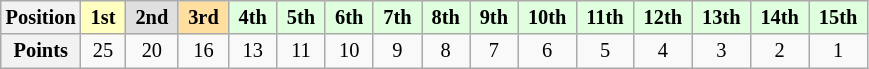<table class="wikitable" style="font-size:85%; text-align:center">
<tr>
<th>Position</th>
<td style="background:#ffffbf;"> <strong>1st</strong> </td>
<td style="background:#dfdfdf;"> <strong>2nd</strong> </td>
<td style="background:#ffdf9f;"> <strong>3rd</strong> </td>
<td style="background:#dfffdf;"> <strong>4th</strong> </td>
<td style="background:#dfffdf;"> <strong>5th</strong> </td>
<td style="background:#dfffdf;"> <strong>6th</strong> </td>
<td style="background:#dfffdf;"> <strong>7th</strong> </td>
<td style="background:#dfffdf;"> <strong>8th</strong> </td>
<td style="background:#dfffdf;"> <strong>9th</strong> </td>
<td style="background:#dfffdf;"> <strong>10th</strong> </td>
<td style="background:#dfffdf;"> <strong>11th</strong> </td>
<td style="background:#dfffdf;"> <strong>12th</strong> </td>
<td style="background:#dfffdf;"> <strong>13th</strong> </td>
<td style="background:#dfffdf;"> <strong>14th</strong> </td>
<td style="background:#dfffdf;"> <strong>15th</strong> </td>
</tr>
<tr>
<th>Points</th>
<td>25</td>
<td>20</td>
<td>16</td>
<td>13</td>
<td>11</td>
<td>10</td>
<td>9</td>
<td>8</td>
<td>7</td>
<td>6</td>
<td>5</td>
<td>4</td>
<td>3</td>
<td>2</td>
<td>1</td>
</tr>
</table>
